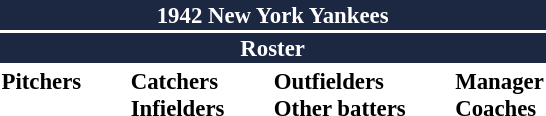<table class="toccolours" style="font-size: 95%;">
<tr>
<th colspan="10" style="background-color: #1c2841; color: white; text-align: center;">1942 New York Yankees</th>
</tr>
<tr>
<td colspan="10" style="background-color: #1c2841; color: white; text-align: center;"><strong>Roster</strong></td>
</tr>
<tr>
<td valign="top"><strong>Pitchers</strong><br>











</td>
<td width="25px"></td>
<td valign="top"><strong>Catchers</strong><br>



<strong>Infielders</strong>






</td>
<td width="25px"></td>
<td valign="top"><strong>Outfielders</strong><br>





<strong>Other batters</strong>
</td>
<td width="25px"></td>
<td valign="top"><strong>Manager</strong><br>
<strong>Coaches</strong>



</td>
</tr>
</table>
